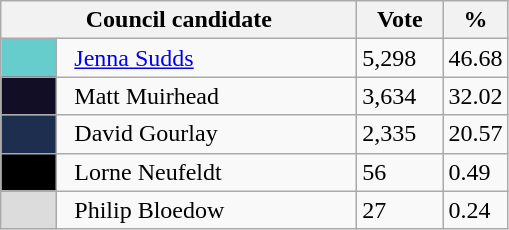<table class="wikitable">
<tr>
<th bgcolor="#DDDDFF" width="230px" colspan="2">Council candidate</th>
<th bgcolor="#DDDDFF" width="50px">Vote</th>
<th bgcolor="#DDDDFF" width="30px">%</th>
</tr>
<tr>
<td bgcolor=#66CCCC width="30px"> </td>
<td>  <a href='#'>Jenna Sudds</a></td>
<td>5,298</td>
<td>46.68</td>
</tr>
<tr>
<td bgcolor=#120E26 width="30px"> </td>
<td>  Matt Muirhead</td>
<td>3,634</td>
<td>32.02</td>
</tr>
<tr>
<td bgcolor=#1D2E4F width="30px"> </td>
<td>  David Gourlay</td>
<td>2,335</td>
<td>20.57</td>
</tr>
<tr>
<td bgcolor=#000000 width="30px"> </td>
<td>  Lorne Neufeldt</td>
<td>56</td>
<td>0.49</td>
</tr>
<tr>
<td bgcolor=#DCDCDC width="30px"> </td>
<td>  Philip Bloedow</td>
<td>27</td>
<td>0.24</td>
</tr>
</table>
